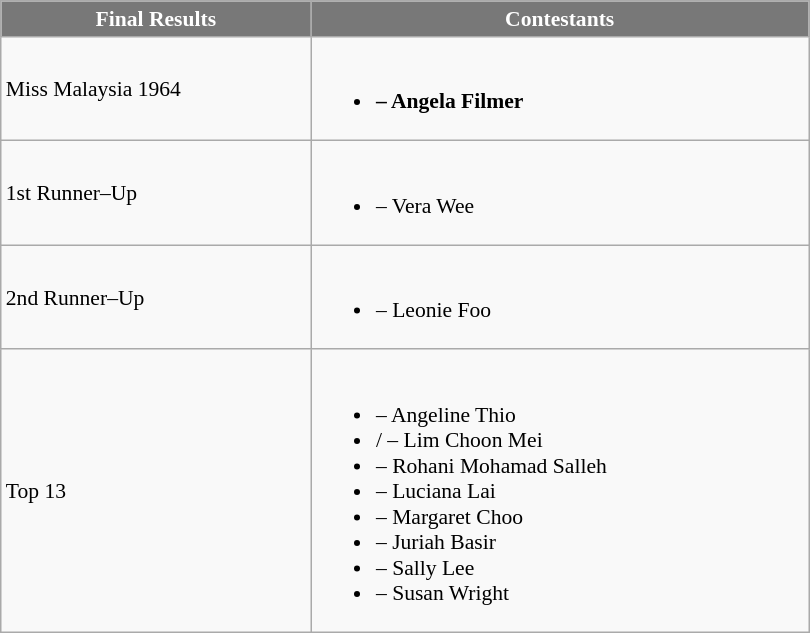<table class="wikitable sortable" style="font-size: 90%;">
<tr>
<th width="200" style="background-color:#787878;color:#FFFFFF;">Final Results</th>
<th width="325" style="background-color:#787878;color:#FFFFFF;">Contestants</th>
</tr>
<tr>
<td>Miss Malaysia 1964</td>
<td><br><ul><li><strong> – Angela Filmer</strong></li></ul></td>
</tr>
<tr>
<td>1st Runner–Up</td>
<td><br><ul><li> – Vera Wee</li></ul></td>
</tr>
<tr>
<td>2nd Runner–Up</td>
<td><br><ul><li> – Leonie Foo</li></ul></td>
</tr>
<tr>
<td>Top 13</td>
<td><br><ul><li> – Angeline Thio</li><li>/ – Lim Choon Mei</li><li> – Rohani Mohamad Salleh</li><li> – Luciana Lai</li><li> – Margaret Choo</li><li> – Juriah Basir</li><li> – Sally Lee</li><li> – Susan Wright</li></ul></td>
</tr>
</table>
